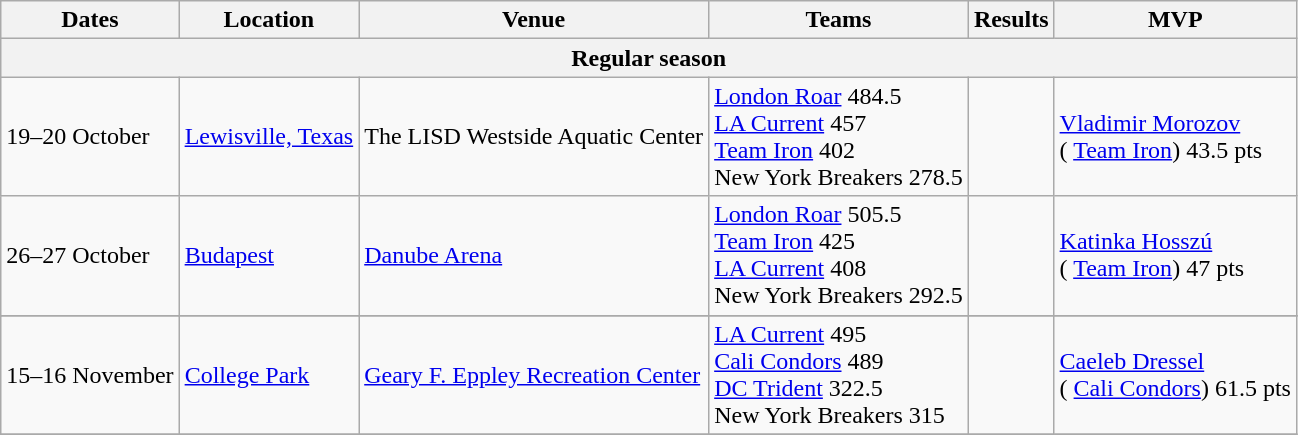<table class="wikitable">
<tr>
<th>Dates</th>
<th>Location</th>
<th>Venue</th>
<th>Teams</th>
<th>Results</th>
<th>MVP</th>
</tr>
<tr>
<th colspan="6"><strong>Regular season</strong></th>
</tr>
<tr>
<td>19–20 October</td>
<td> <a href='#'>Lewisville, Texas</a></td>
<td>The LISD Westside Aquatic Center</td>
<td> <a href='#'>London Roar</a> 484.5<br> <a href='#'>LA Current</a> 457<br> <a href='#'>Team Iron</a> 402<br> New York Breakers 278.5</td>
<td style="text-align:center"></td>
<td valign="center"> <a href='#'>Vladimir Morozov</a><br>( <a href='#'>Team Iron</a>) 43.5 pts<br></td>
</tr>
<tr>
<td>26–27 October</td>
<td> <a href='#'>Budapest</a></td>
<td><a href='#'>Danube Arena</a></td>
<td> <a href='#'>London Roar</a> 505.5<br> <a href='#'>Team Iron</a> 425<br> <a href='#'>LA Current</a> 408<br> New York Breakers 292.5</td>
<td style="text-align:center"></td>
<td valign="center"> <a href='#'>Katinka Hosszú</a><br>( <a href='#'>Team Iron</a>) 47 pts<br></td>
</tr>
<tr>
</tr>
<tr>
<td>15–16 November</td>
<td> <a href='#'>College Park</a></td>
<td><a href='#'>Geary F. Eppley Recreation Center</a></td>
<td> <a href='#'>LA Current</a> 495<br> <a href='#'>Cali Condors</a> 489<br> <a href='#'>DC Trident</a> 322.5<br> New York Breakers 315</td>
<td style="text-align:center"></td>
<td valign="center"> <a href='#'>Caeleb Dressel</a><br>( <a href='#'>Cali Condors</a>) 61.5 pts</td>
</tr>
<tr>
</tr>
</table>
